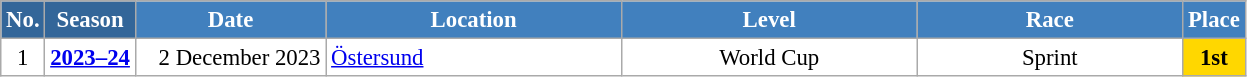<table class="wikitable sortable" style="font-size:95%; text-align:center; border:grey solid 1px; border-collapse:collapse; background:#ffffff">
<tr style="background:#efefef">
<th style="background-color:#369; color:white">No.</th>
<th style="background-color:#369; color:white">Season</th>
<th style="background-color:#4180be; color:white; width:120px">Date</th>
<th style="background-color:#4180be; color:white; width:190px">Location</th>
<th style="background-color:#4180be; color:white; width:190px">Level</th>
<th style="background-color:#4180be; color:white; width:170px">Race</th>
<th style="background-color:#4180be; color:white">Place</th>
</tr>
<tr>
<td>1</td>
<td><strong><a href='#'>2023–24</a></strong></td>
<td align="right">2 December 2023</td>
<td align="left"> <a href='#'>Östersund</a></td>
<td>World Cup</td>
<td>Sprint</td>
<td bgcolor="gold"><strong>1st</strong></td>
</tr>
</table>
